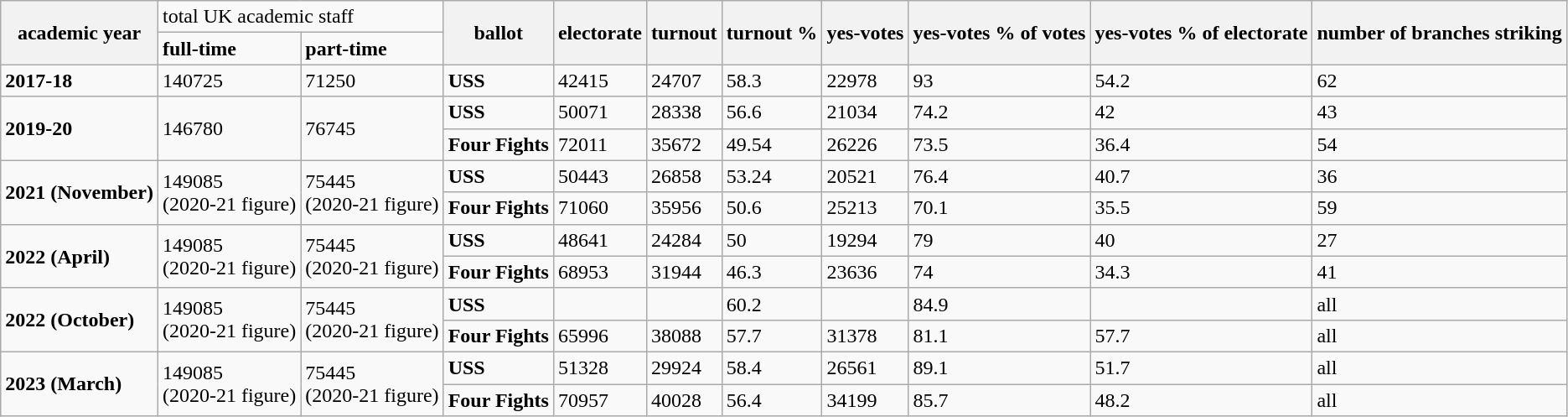<table class="wikitable">
<tr>
<th rowspan="2">academic year</th>
<td colspan="2">total UK academic staff</td>
<th rowspan="2">ballot</th>
<th rowspan="2">electorate</th>
<th rowspan="2">turnout</th>
<th rowspan="2">turnout %</th>
<th rowspan="2">yes-votes</th>
<th rowspan="2">yes-votes % of votes</th>
<th rowspan="2">yes-votes % of electorate</th>
<th rowspan="2">number of branches striking</th>
</tr>
<tr>
<td><strong>full-time</strong></td>
<td><strong>part-time</strong></td>
</tr>
<tr>
<td><strong>2017-18</strong></td>
<td>140725</td>
<td>71250</td>
<td><strong>USS</strong></td>
<td>42415</td>
<td>24707</td>
<td>58.3</td>
<td>22978</td>
<td>93</td>
<td>54.2</td>
<td>62</td>
</tr>
<tr>
<td rowspan="2"><strong>2019-20</strong></td>
<td rowspan="2">146780</td>
<td rowspan="2">76745</td>
<td><strong>USS</strong></td>
<td>50071</td>
<td>28338</td>
<td>56.6</td>
<td>21034</td>
<td>74.2</td>
<td>42</td>
<td>43</td>
</tr>
<tr>
<td><strong>Four Fights</strong></td>
<td>72011</td>
<td>35672</td>
<td>49.54</td>
<td>26226</td>
<td>73.5</td>
<td>36.4</td>
<td>54</td>
</tr>
<tr>
<td rowspan="2"><strong>2021 (November)</strong></td>
<td rowspan="2">149085<br>(2020-21 figure)</td>
<td rowspan="2">75445<br>(2020-21 figure)</td>
<td><strong>USS</strong></td>
<td>50443</td>
<td>26858</td>
<td>53.24</td>
<td>20521</td>
<td>76.4</td>
<td>40.7</td>
<td>36</td>
</tr>
<tr>
<td><strong>Four Fights</strong></td>
<td>71060</td>
<td>35956</td>
<td>50.6</td>
<td>25213</td>
<td>70.1</td>
<td>35.5</td>
<td>59</td>
</tr>
<tr>
<td rowspan="2"><strong>2022 (April)</strong></td>
<td rowspan="2">149085<br>(2020-21 figure)</td>
<td rowspan="2">75445<br>(2020-21 figure)</td>
<td><strong>USS</strong></td>
<td>48641</td>
<td>24284</td>
<td>50</td>
<td>19294</td>
<td>79</td>
<td>40</td>
<td>27</td>
</tr>
<tr>
<td><strong>Four Fights</strong></td>
<td>68953</td>
<td>31944</td>
<td>46.3</td>
<td>23636</td>
<td>74</td>
<td>34.3</td>
<td>41</td>
</tr>
<tr>
<td rowspan="2"><strong>2022 (October)</strong></td>
<td rowspan="2">149085<br>(2020-21 figure)</td>
<td rowspan="2">75445<br>(2020-21 figure)</td>
<td><strong>USS</strong></td>
<td></td>
<td></td>
<td>60.2</td>
<td></td>
<td>84.9</td>
<td></td>
<td>all</td>
</tr>
<tr>
<td><strong>Four Fights</strong></td>
<td>65996</td>
<td>38088</td>
<td>57.7</td>
<td>31378</td>
<td>81.1</td>
<td>57.7</td>
<td>all</td>
</tr>
<tr>
<td rowspan="2"><strong>2023 (March)</strong></td>
<td rowspan="2">149085<br>(2020-21 figure)</td>
<td rowspan="2">75445<br>(2020-21 figure)</td>
<td><strong>USS</strong></td>
<td>51328</td>
<td>29924</td>
<td>58.4</td>
<td>26561</td>
<td>89.1</td>
<td>51.7</td>
<td>all</td>
</tr>
<tr>
<td><strong>Four Fights</strong></td>
<td>70957</td>
<td>40028</td>
<td>56.4</td>
<td>34199</td>
<td>85.7</td>
<td>48.2</td>
<td>all</td>
</tr>
</table>
